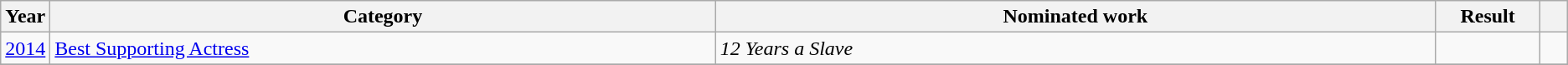<table class=wikitable>
<tr>
<th scope="col" style="width:1em;">Year</th>
<th scope="col" style="width:36em;">Category</th>
<th scope="col" style="width:39em;">Nominated work</th>
<th scope="col" style="width:5em;">Result</th>
<th scope="col" style="width:1em;"></th>
</tr>
<tr>
<td><a href='#'>2014</a></td>
<td><a href='#'>Best Supporting Actress</a></td>
<td><em>12 Years a Slave</em></td>
<td></td>
<td></td>
</tr>
<tr>
</tr>
</table>
